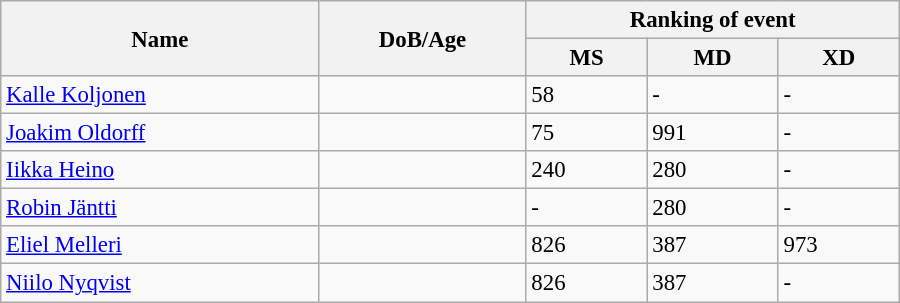<table class="wikitable" style="width:600px; font-size:95%;">
<tr>
<th rowspan="2" align="left">Name</th>
<th rowspan="2" align="left">DoB/Age</th>
<th colspan="3" align="center">Ranking of event</th>
</tr>
<tr>
<th align="center">MS</th>
<th>MD</th>
<th align="center">XD</th>
</tr>
<tr>
<td><a href='#'>Kalle Koljonen</a></td>
<td></td>
<td>58</td>
<td>-</td>
<td>-</td>
</tr>
<tr>
<td><a href='#'>Joakim Oldorff</a></td>
<td></td>
<td>75</td>
<td>991</td>
<td>-</td>
</tr>
<tr>
<td><a href='#'>Iikka Heino</a></td>
<td></td>
<td>240</td>
<td>280</td>
<td>-</td>
</tr>
<tr>
<td><a href='#'>Robin Jäntti</a></td>
<td></td>
<td>-</td>
<td>280</td>
<td>-</td>
</tr>
<tr>
<td><a href='#'>Eliel Melleri</a></td>
<td></td>
<td>826</td>
<td>387</td>
<td>973</td>
</tr>
<tr>
<td><a href='#'>Niilo Nyqvist</a></td>
<td></td>
<td>826</td>
<td>387</td>
<td>-</td>
</tr>
</table>
